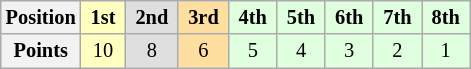<table class="wikitable" style="font-size:85%; text-align:center">
<tr>
<th>Position</th>
<td style="background:#ffffbf;"> <strong>1st</strong> </td>
<td style="background:#dfdfdf;"> <strong>2nd</strong> </td>
<td style="background:#ffdf9f;"> <strong>3rd</strong> </td>
<td style="background:#dfffdf;"> <strong>4th</strong> </td>
<td style="background:#dfffdf;"> <strong>5th</strong> </td>
<td style="background:#dfffdf;"> <strong>6th</strong> </td>
<td style="background:#dfffdf;"> <strong>7th</strong> </td>
<td style="background:#dfffdf;"> <strong>8th</strong> </td>
</tr>
<tr>
<th>Points</th>
<td style="background:#ffffbf;">10</td>
<td style="background:#dfdfdf;">8</td>
<td style="background:#ffdf9f;">6</td>
<td style="background:#dfffdf;">5</td>
<td style="background:#dfffdf;">4</td>
<td style="background:#dfffdf;">3</td>
<td style="background:#dfffdf;">2</td>
<td style="background:#dfffdf;">1</td>
</tr>
</table>
